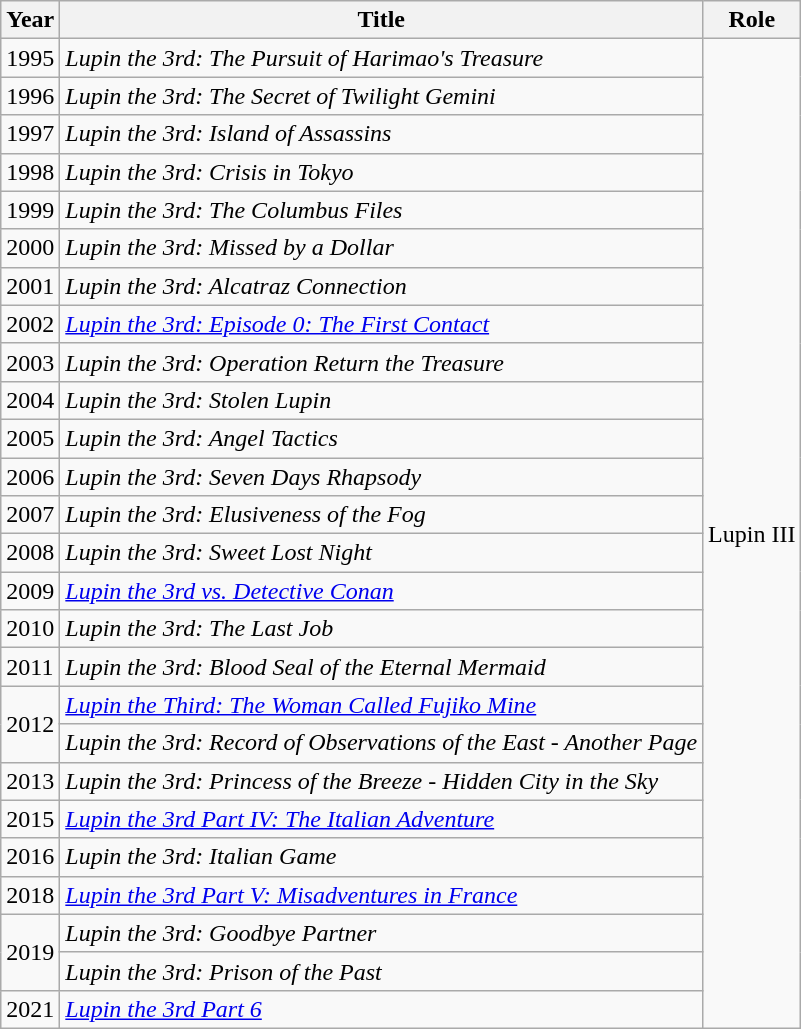<table class="wikitable">
<tr>
<th>Year</th>
<th>Title</th>
<th>Role</th>
</tr>
<tr>
<td>1995</td>
<td><em>Lupin the 3rd: The Pursuit of Harimao's Treasure</em></td>
<td rowspan="26">Lupin III</td>
</tr>
<tr>
<td>1996</td>
<td><em>Lupin the 3rd: The Secret of Twilight Gemini</em></td>
</tr>
<tr>
<td>1997</td>
<td><em>Lupin the 3rd: Island of Assassins</em></td>
</tr>
<tr>
<td>1998</td>
<td><em>Lupin the 3rd: Crisis in Tokyo</em></td>
</tr>
<tr>
<td>1999</td>
<td><em>Lupin the 3rd: The Columbus Files</em></td>
</tr>
<tr>
<td>2000</td>
<td><em>Lupin the 3rd: Missed by a Dollar</em></td>
</tr>
<tr>
<td>2001</td>
<td><em>Lupin the 3rd: Alcatraz Connection</em></td>
</tr>
<tr>
<td>2002</td>
<td><em><a href='#'>Lupin the 3rd: Episode 0: The First Contact</a></em></td>
</tr>
<tr>
<td>2003</td>
<td><em>Lupin the 3rd: Operation Return the Treasure</em></td>
</tr>
<tr>
<td>2004</td>
<td><em>Lupin the 3rd: Stolen Lupin</em></td>
</tr>
<tr>
<td>2005</td>
<td><em>Lupin the 3rd: Angel Tactics</em></td>
</tr>
<tr>
<td>2006</td>
<td><em>Lupin the 3rd: Seven Days Rhapsody</em></td>
</tr>
<tr>
<td>2007</td>
<td><em>Lupin the 3rd: Elusiveness of the Fog</em></td>
</tr>
<tr>
<td>2008</td>
<td><em>Lupin the 3rd: Sweet Lost Night</em></td>
</tr>
<tr>
<td>2009</td>
<td><em><a href='#'>Lupin the 3rd vs. Detective Conan</a></em></td>
</tr>
<tr>
<td>2010</td>
<td><em>Lupin the 3rd: The Last Job</em></td>
</tr>
<tr>
<td>2011</td>
<td><em>Lupin the 3rd: Blood Seal of the Eternal Mermaid</em></td>
</tr>
<tr>
<td rowspan="2">2012</td>
<td><em><a href='#'>Lupin the Third: The Woman Called Fujiko Mine</a></em></td>
</tr>
<tr>
<td><em>Lupin the 3rd: Record of Observations of the East - Another Page</em></td>
</tr>
<tr>
<td>2013</td>
<td><em>Lupin the 3rd: Princess of the Breeze - Hidden City in the Sky</em></td>
</tr>
<tr>
<td>2015</td>
<td><em><a href='#'>Lupin the 3rd Part IV: The Italian Adventure</a></em></td>
</tr>
<tr>
<td>2016</td>
<td><em>Lupin the 3rd: Italian Game</em></td>
</tr>
<tr>
<td>2018</td>
<td><em><a href='#'>Lupin the 3rd Part V: Misadventures in France</a></em></td>
</tr>
<tr>
<td rowspan="2">2019</td>
<td><em>Lupin the 3rd: Goodbye Partner</em></td>
</tr>
<tr>
<td><em>Lupin the 3rd: Prison of the Past</em></td>
</tr>
<tr>
<td>2021</td>
<td><em><a href='#'>Lupin the 3rd Part 6</a></em></td>
</tr>
</table>
